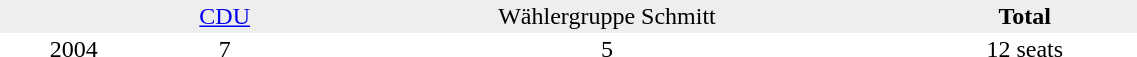<table border="0" cellpadding="2" cellspacing="0" width="60%">
<tr bgcolor="#eeeeee" align="center">
<td></td>
<td><a href='#'>CDU</a></td>
<td>Wählergruppe Schmitt</td>
<td><strong>Total</strong></td>
</tr>
<tr align="center">
<td>2004</td>
<td>7</td>
<td>5</td>
<td>12 seats</td>
</tr>
</table>
